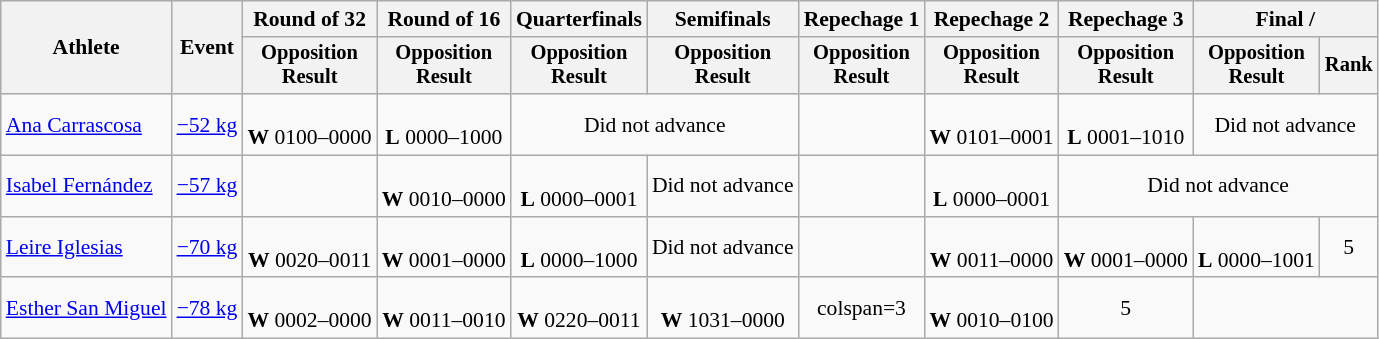<table class="wikitable" style="font-size:90%">
<tr>
<th rowspan="2">Athlete</th>
<th rowspan="2">Event</th>
<th>Round of 32</th>
<th>Round of 16</th>
<th>Quarterfinals</th>
<th>Semifinals</th>
<th>Repechage 1</th>
<th>Repechage 2</th>
<th>Repechage 3</th>
<th colspan=2>Final / </th>
</tr>
<tr style="font-size:95%">
<th>Opposition<br>Result</th>
<th>Opposition<br>Result</th>
<th>Opposition<br>Result</th>
<th>Opposition<br>Result</th>
<th>Opposition<br>Result</th>
<th>Opposition<br>Result</th>
<th>Opposition<br>Result</th>
<th>Opposition<br>Result</th>
<th>Rank</th>
</tr>
<tr align=center>
<td align=left><a href='#'>Ana Carrascosa</a></td>
<td align=left><a href='#'>−52 kg</a></td>
<td><br><strong>W</strong> 0100–0000</td>
<td><br><strong>L</strong> 0000–1000</td>
<td colspan=2>Did not advance</td>
<td></td>
<td><br><strong>W</strong> 0101–0001</td>
<td><br><strong>L</strong> 0001–1010</td>
<td colspan=2>Did not advance</td>
</tr>
<tr align=center>
<td align=left><a href='#'>Isabel Fernández</a></td>
<td align=left><a href='#'>−57 kg</a></td>
<td></td>
<td><br><strong>W</strong> 0010–0000</td>
<td><br><strong>L</strong> 0000–0001</td>
<td>Did not advance</td>
<td></td>
<td><br><strong>L</strong> 0000–0001</td>
<td colspan=3>Did not advance</td>
</tr>
<tr align=center>
<td align=left><a href='#'>Leire Iglesias</a></td>
<td align=left><a href='#'>−70 kg</a></td>
<td><br><strong>W</strong> 0020–0011</td>
<td><br><strong>W</strong> 0001–0000</td>
<td><br><strong>L</strong> 0000–1000</td>
<td>Did not advance</td>
<td></td>
<td><br><strong>W</strong> 0011–0000</td>
<td><br><strong>W</strong> 0001–0000</td>
<td><br><strong>L</strong> 0000–1001</td>
<td>5</td>
</tr>
<tr align=center>
<td align=left><a href='#'>Esther San Miguel</a></td>
<td align=left><a href='#'>−78 kg</a></td>
<td><br><strong>W</strong> 0002–0000</td>
<td><br><strong>W</strong> 0011–0010</td>
<td><br><strong>W</strong> 0220–0011</td>
<td><br><strong>W</strong> 1031–0000</td>
<td>colspan=3 </td>
<td><br><strong>W</strong> 0010–0100</td>
<td>5</td>
</tr>
</table>
